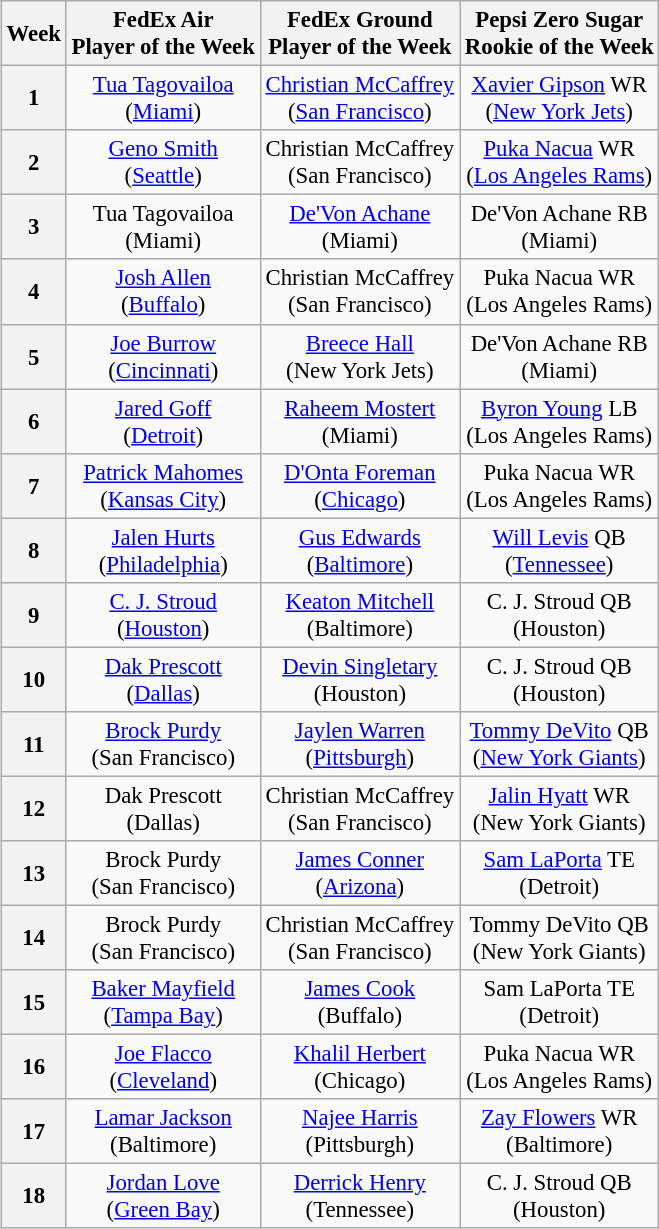<table border=0>
<tr valign="top">
<td><br><table class="wikitable" style="font-size: 95%; text-align: center;">
<tr>
<th>Week</th>
<th>FedEx Air<br>Player of the Week</th>
<th>FedEx Ground<br>Player of the Week</th>
<th>Pepsi Zero Sugar<br>Rookie of the Week</th>
</tr>
<tr>
<th>1</th>
<td><a href='#'>Tua Tagovailoa</a><br>(<a href='#'>Miami</a>)</td>
<td><a href='#'>Christian McCaffrey</a><br>(<a href='#'>San Francisco</a>)</td>
<td><a href='#'>Xavier Gipson</a> WR<br>(<a href='#'>New York Jets</a>)</td>
</tr>
<tr>
<th>2</th>
<td><a href='#'>Geno Smith</a><br>(<a href='#'>Seattle</a>)</td>
<td>Christian McCaffrey<br>(San Francisco)</td>
<td><a href='#'>Puka Nacua</a> WR<br>(<a href='#'>Los Angeles Rams</a>)</td>
</tr>
<tr>
<th>3</th>
<td>Tua Tagovailoa<br>(Miami)</td>
<td><a href='#'>De'Von Achane</a><br>(Miami)</td>
<td>De'Von Achane RB<br>(Miami)</td>
</tr>
<tr>
<th>4</th>
<td><a href='#'>Josh Allen</a><br>(<a href='#'>Buffalo</a>)</td>
<td>Christian McCaffrey<br>(San Francisco)</td>
<td>Puka Nacua WR<br>(Los Angeles Rams)</td>
</tr>
<tr>
<th>5</th>
<td><a href='#'>Joe Burrow</a><br>(<a href='#'>Cincinnati</a>)</td>
<td><a href='#'>Breece Hall</a><br>(New York Jets)</td>
<td>De'Von Achane RB<br>(Miami)</td>
</tr>
<tr>
<th>6</th>
<td><a href='#'>Jared Goff</a><br>(<a href='#'>Detroit</a>)</td>
<td><a href='#'>Raheem Mostert</a><br>(Miami)</td>
<td><a href='#'>Byron Young</a> LB<br>(Los Angeles Rams)</td>
</tr>
<tr>
<th>7</th>
<td><a href='#'>Patrick Mahomes</a><br>(<a href='#'>Kansas City</a>)</td>
<td><a href='#'>D'Onta Foreman</a><br>(<a href='#'>Chicago</a>)</td>
<td>Puka Nacua WR<br>(Los Angeles Rams)</td>
</tr>
<tr>
<th>8</th>
<td><a href='#'>Jalen Hurts</a><br>(<a href='#'>Philadelphia</a>)</td>
<td><a href='#'>Gus Edwards</a><br>(<a href='#'>Baltimore</a>)</td>
<td><a href='#'>Will Levis</a> QB<br>(<a href='#'>Tennessee</a>)</td>
</tr>
<tr>
<th>9</th>
<td><a href='#'>C. J. Stroud</a><br>(<a href='#'>Houston</a>)</td>
<td><a href='#'>Keaton Mitchell</a><br>(Baltimore)</td>
<td>C. J. Stroud QB<br>(Houston)</td>
</tr>
<tr>
<th>10</th>
<td><a href='#'>Dak Prescott</a><br>(<a href='#'>Dallas</a>)</td>
<td><a href='#'>Devin Singletary</a><br>(Houston)</td>
<td>C. J. Stroud QB<br>(Houston)</td>
</tr>
<tr>
<th>11</th>
<td><a href='#'>Brock Purdy</a><br>(San Francisco)</td>
<td><a href='#'>Jaylen Warren</a><br>(<a href='#'>Pittsburgh</a>)</td>
<td><a href='#'>Tommy DeVito</a> QB<br>(<a href='#'>New York Giants</a>)</td>
</tr>
<tr>
<th>12</th>
<td>Dak Prescott<br>(Dallas)</td>
<td>Christian McCaffrey<br>(San Francisco)</td>
<td><a href='#'>Jalin Hyatt</a> WR<br>(New York Giants)</td>
</tr>
<tr>
<th>13</th>
<td>Brock Purdy<br>(San Francisco)</td>
<td><a href='#'>James Conner</a><br>(<a href='#'>Arizona</a>)</td>
<td><a href='#'>Sam LaPorta</a> TE<br>(Detroit)</td>
</tr>
<tr>
<th>14</th>
<td>Brock Purdy<br>(San Francisco)</td>
<td>Christian McCaffrey<br>(San Francisco)</td>
<td>Tommy DeVito QB<br>(New York Giants)</td>
</tr>
<tr>
<th>15</th>
<td><a href='#'>Baker Mayfield</a><br>(<a href='#'>Tampa Bay</a>)</td>
<td><a href='#'>James Cook</a><br>(Buffalo)</td>
<td>Sam LaPorta TE<br>(Detroit)</td>
</tr>
<tr>
<th>16</th>
<td><a href='#'>Joe Flacco</a><br>(<a href='#'>Cleveland</a>)</td>
<td><a href='#'>Khalil Herbert</a><br>(Chicago)</td>
<td>Puka Nacua WR<br>(Los Angeles Rams)</td>
</tr>
<tr>
<th>17</th>
<td><a href='#'>Lamar Jackson</a><br>(Baltimore)</td>
<td><a href='#'>Najee Harris</a><br>(Pittsburgh)</td>
<td><a href='#'>Zay Flowers</a> WR<br>(Baltimore)</td>
</tr>
<tr>
<th>18</th>
<td><a href='#'>Jordan Love</a><br>(<a href='#'>Green Bay</a>)</td>
<td><a href='#'>Derrick Henry</a><br>(Tennessee)</td>
<td>C. J. Stroud QB<br>(Houston)</td>
</tr>
</table>
</td>
</tr>
</table>
